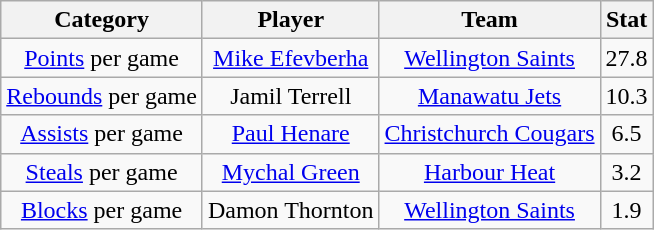<table class="wikitable" style="text-align:center">
<tr>
<th>Category</th>
<th>Player</th>
<th>Team</th>
<th>Stat</th>
</tr>
<tr>
<td><a href='#'>Points</a> per game</td>
<td><a href='#'>Mike Efevberha</a></td>
<td><a href='#'>Wellington Saints</a></td>
<td>27.8</td>
</tr>
<tr>
<td><a href='#'>Rebounds</a> per game</td>
<td>Jamil Terrell</td>
<td><a href='#'>Manawatu Jets</a></td>
<td>10.3</td>
</tr>
<tr>
<td><a href='#'>Assists</a> per game</td>
<td><a href='#'>Paul Henare</a></td>
<td><a href='#'>Christchurch Cougars</a></td>
<td>6.5</td>
</tr>
<tr>
<td><a href='#'>Steals</a> per game</td>
<td><a href='#'>Mychal Green</a></td>
<td><a href='#'>Harbour Heat</a></td>
<td>3.2</td>
</tr>
<tr>
<td><a href='#'>Blocks</a> per game</td>
<td>Damon Thornton</td>
<td><a href='#'>Wellington Saints</a></td>
<td>1.9</td>
</tr>
</table>
